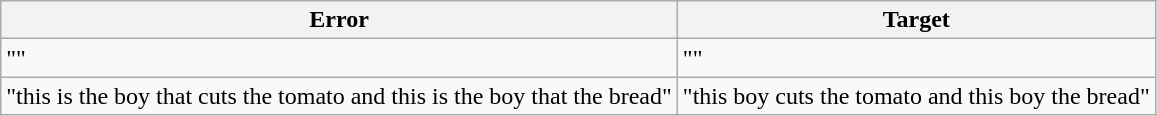<table class="wikitable">
<tr>
<th>Error</th>
<th>Target</th>
</tr>
<tr>
<td>""</td>
<td>""</td>
</tr>
<tr>
<td>"this is the boy that cuts the tomato and this is the boy that the bread"</td>
<td>"this boy cuts the tomato and this boy the bread"</td>
</tr>
</table>
